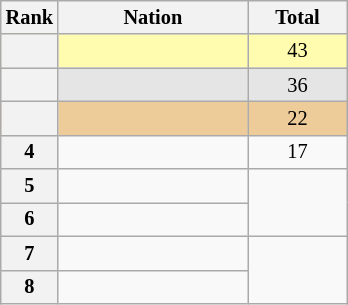<table class="wikitable sortable" style="text-align:center; font-size:85%">
<tr>
<th scope="col" style="width:25px;">Rank</th>
<th ! scope="col" style="width:120px;">Nation</th>
<th ! scope="col" style="width:60px;">Total</th>
</tr>
<tr bgcolor=fffcaf>
<th scope=row></th>
<td align=left></td>
<td>43</td>
</tr>
<tr bgcolor=e5e5e5>
<th scope=row></th>
<td align=left></td>
<td>36</td>
</tr>
<tr bgcolor=eecc99>
<th scope=row></th>
<td align=left></td>
<td>22</td>
</tr>
<tr>
<th scope=row>4</th>
<td align=left></td>
<td>17</td>
</tr>
<tr>
<th scope=row>5</th>
<td align=left></td>
<td rowspan=2></td>
</tr>
<tr>
<th scope=row>6</th>
<td align=left></td>
</tr>
<tr>
<th scope=row>7</th>
<td align=left></td>
<td rowspan=2></td>
</tr>
<tr>
<th scope=row>8</th>
<td align=left></td>
</tr>
</table>
